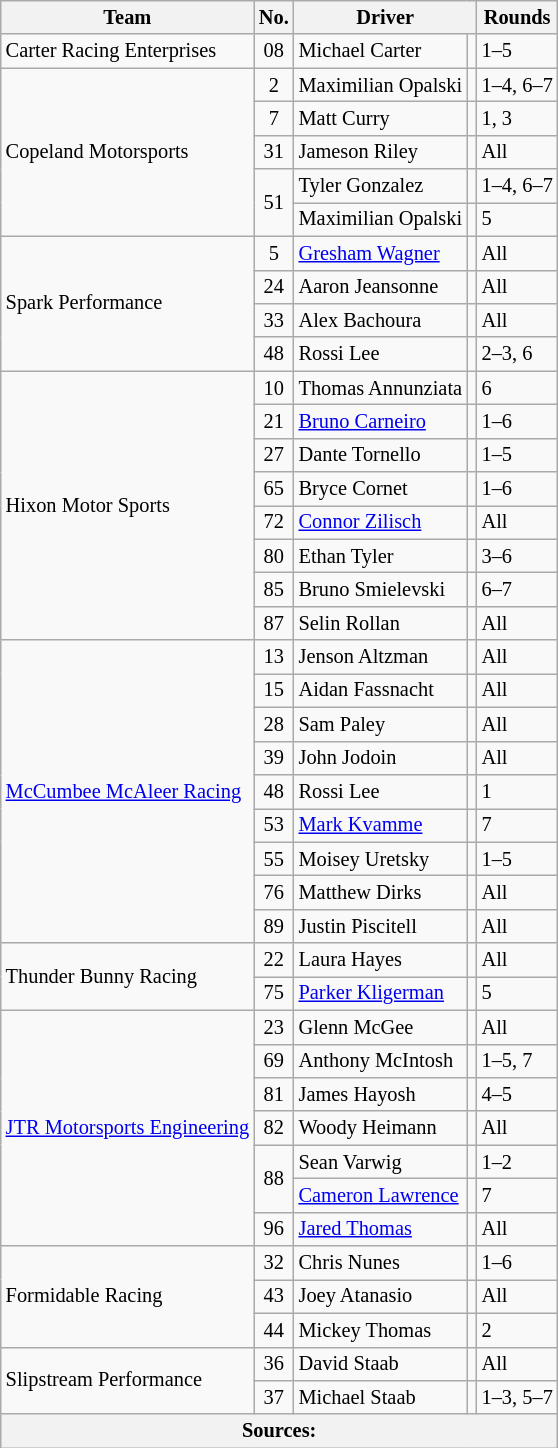<table class="wikitable" style="font-size: 85%;">
<tr>
<th>Team</th>
<th>No.</th>
<th colspan="2">Driver</th>
<th>Rounds</th>
</tr>
<tr>
<td> Carter Racing Enterprises</td>
<td align="center">08</td>
<td> Michael Carter</td>
<td></td>
<td>1–5</td>
</tr>
<tr>
<td rowspan=5> Copeland Motorsports</td>
<td align="center">2</td>
<td> Maximilian Opalski</td>
<td align="center"></td>
<td>1–4, 6–7</td>
</tr>
<tr>
<td align="center">7</td>
<td> Matt Curry</td>
<td align="center"></td>
<td>1, 3</td>
</tr>
<tr>
<td align="center">31</td>
<td> Jameson Riley</td>
<td align="center"></td>
<td>All</td>
</tr>
<tr>
<td rowspan=2 align="center">51</td>
<td> Tyler Gonzalez</td>
<td align="center"></td>
<td>1–4, 6–7</td>
</tr>
<tr>
<td> Maximilian Opalski</td>
<td align="center"></td>
<td>5</td>
</tr>
<tr>
<td rowspan=4> Spark Performance</td>
<td align="center">5</td>
<td> <a href='#'>Gresham Wagner</a></td>
<td align="center"></td>
<td>All</td>
</tr>
<tr>
<td align="center">24</td>
<td> Aaron Jeansonne</td>
<td align="center"></td>
<td>All</td>
</tr>
<tr>
<td align="center">33</td>
<td> Alex Bachoura</td>
<td align="center"></td>
<td>All</td>
</tr>
<tr>
<td align="center">48</td>
<td> Rossi Lee</td>
<td align="center"></td>
<td>2–3, 6</td>
</tr>
<tr>
<td rowspan=8> Hixon Motor Sports</td>
<td align="center">10</td>
<td> Thomas Annunziata</td>
<td align="center"></td>
<td>6</td>
</tr>
<tr>
<td align="center">21</td>
<td> <a href='#'>Bruno Carneiro</a></td>
<td align="center"></td>
<td>1–6</td>
</tr>
<tr>
<td align="center">27</td>
<td> Dante Tornello</td>
<td align="center"></td>
<td>1–5</td>
</tr>
<tr>
<td align="center">65</td>
<td> Bryce Cornet</td>
<td align="center"></td>
<td>1–6</td>
</tr>
<tr>
<td align="center">72</td>
<td> <a href='#'>Connor Zilisch</a></td>
<td align="center"></td>
<td>All</td>
</tr>
<tr>
<td align="center">80</td>
<td> Ethan Tyler</td>
<td align="center"></td>
<td>3–6</td>
</tr>
<tr>
<td align="center">85</td>
<td> Bruno Smielevski</td>
<td align="center"></td>
<td>6–7</td>
</tr>
<tr>
<td align="center">87</td>
<td> Selin Rollan</td>
<td align="center"></td>
<td>All</td>
</tr>
<tr>
<td rowspan=9> <a href='#'>McCumbee McAleer Racing</a></td>
<td align="center">13</td>
<td> Jenson Altzman</td>
<td align="center"></td>
<td>All</td>
</tr>
<tr>
<td align="center">15</td>
<td> Aidan Fassnacht</td>
<td align="center"></td>
<td>All</td>
</tr>
<tr>
<td align="center">28</td>
<td> Sam Paley</td>
<td align="center"></td>
<td>All</td>
</tr>
<tr>
<td align="center">39</td>
<td> John Jodoin</td>
<td align="center"></td>
<td>All</td>
</tr>
<tr>
<td align="center">48</td>
<td> Rossi Lee</td>
<td align="center"></td>
<td>1</td>
</tr>
<tr>
<td align="center">53</td>
<td> <a href='#'>Mark Kvamme</a></td>
<td align="center"></td>
<td>7</td>
</tr>
<tr>
<td align="center">55</td>
<td> Moisey Uretsky</td>
<td align="center"></td>
<td>1–5</td>
</tr>
<tr>
<td align="center">76</td>
<td> Matthew Dirks</td>
<td align="center"></td>
<td>All</td>
</tr>
<tr>
<td align="center">89</td>
<td> Justin Piscitell</td>
<td align="center"></td>
<td>All</td>
</tr>
<tr>
<td rowspan=2> Thunder Bunny Racing</td>
<td align="center">22</td>
<td> Laura Hayes</td>
<td align="center"></td>
<td>All</td>
</tr>
<tr>
<td align="center">75</td>
<td> <a href='#'>Parker Kligerman</a></td>
<td align="center"></td>
<td>5</td>
</tr>
<tr>
<td rowspan=7> <a href='#'>JTR Motorsports Engineering</a></td>
<td align="center">23</td>
<td> Glenn McGee</td>
<td align="center"></td>
<td>All</td>
</tr>
<tr>
<td align="center">69</td>
<td> Anthony McIntosh</td>
<td align="center"></td>
<td>1–5, 7</td>
</tr>
<tr>
<td align="center">81</td>
<td> James Hayosh</td>
<td align="center"></td>
<td>4–5</td>
</tr>
<tr>
<td align="center">82</td>
<td> Woody Heimann</td>
<td align="center"></td>
<td>All</td>
</tr>
<tr>
<td rowspan=2 align="center">88</td>
<td> Sean Varwig</td>
<td align="center"></td>
<td>1–2</td>
</tr>
<tr>
<td> <a href='#'>Cameron Lawrence</a></td>
<td align="center"></td>
<td>7</td>
</tr>
<tr>
<td align="center">96</td>
<td> <a href='#'>Jared Thomas</a></td>
<td align="center"></td>
<td>All</td>
</tr>
<tr>
<td rowspan=3> Formidable Racing</td>
<td align="center">32</td>
<td> Chris Nunes</td>
<td align="center"></td>
<td>1–6</td>
</tr>
<tr>
<td align="center">43</td>
<td> Joey Atanasio</td>
<td align="center"></td>
<td>All</td>
</tr>
<tr>
<td align="center">44</td>
<td> Mickey Thomas</td>
<td align="center"></td>
<td>2</td>
</tr>
<tr>
<td rowspan=2> Slipstream Performance</td>
<td align="center">36</td>
<td> David Staab</td>
<td align="center"></td>
<td>All</td>
</tr>
<tr>
<td align="center">37</td>
<td> Michael Staab</td>
<td align="center"></td>
<td>1–3, 5–7</td>
</tr>
<tr>
<th colspan="5">Sources: </th>
</tr>
</table>
